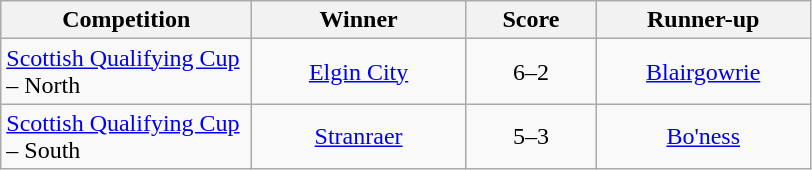<table class="wikitable" style="text-align: center;">
<tr>
<th width=160>Competition</th>
<th width=135>Winner</th>
<th width=80>Score</th>
<th width=135>Runner-up</th>
</tr>
<tr>
<td align=left><a href='#'>Scottish Qualifying Cup</a> – North</td>
<td><a href='#'>Elgin City</a></td>
<td>6–2</td>
<td><a href='#'>Blairgowrie</a></td>
</tr>
<tr>
<td align=left><a href='#'>Scottish Qualifying Cup</a> – South</td>
<td><a href='#'>Stranraer</a></td>
<td>5–3</td>
<td><a href='#'>Bo'ness</a></td>
</tr>
</table>
